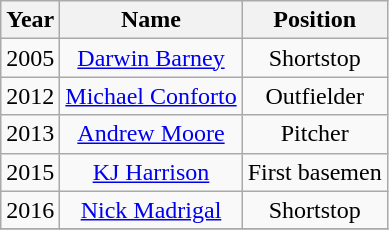<table class="wikitable sortable plainrowheaders" style="text-align:center">
<tr>
<th scope="col">Year</th>
<th scope="col">Name</th>
<th scope="col">Position</th>
</tr>
<tr>
<td>2005</td>
<td><a href='#'>Darwin Barney</a></td>
<td>Shortstop</td>
</tr>
<tr>
<td>2012</td>
<td><a href='#'>Michael Conforto</a></td>
<td>Outfielder</td>
</tr>
<tr>
<td>2013</td>
<td><a href='#'>Andrew Moore</a></td>
<td>Pitcher</td>
</tr>
<tr>
<td>2015</td>
<td><a href='#'>KJ Harrison</a></td>
<td>First basemen</td>
</tr>
<tr>
<td>2016</td>
<td><a href='#'>Nick Madrigal</a></td>
<td>Shortstop</td>
</tr>
<tr>
</tr>
</table>
